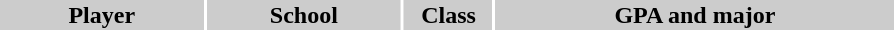<table style="width:600px" "border:'1' 'solid' 'gray' ">
<tr>
<th style="background:#ccc; width:23%;">Player</th>
<th style="background:#ccc; width:22%;">School</th>
<th style="background:#ccc; width:10%;">Class</th>
<th style="background:#ccc; width:45%;">GPA and major</th>
</tr>
<tr>
<td></td>
<td></td>
<td></td>
<td></td>
</tr>
<tr>
<td></td>
<td></td>
<td></td>
<td></td>
</tr>
<tr>
<td></td>
<td></td>
<td></td>
<td></td>
</tr>
<tr>
<td></td>
<td></td>
<td></td>
<td></td>
</tr>
<tr>
<td></td>
<td></td>
<td></td>
<td></td>
</tr>
</table>
